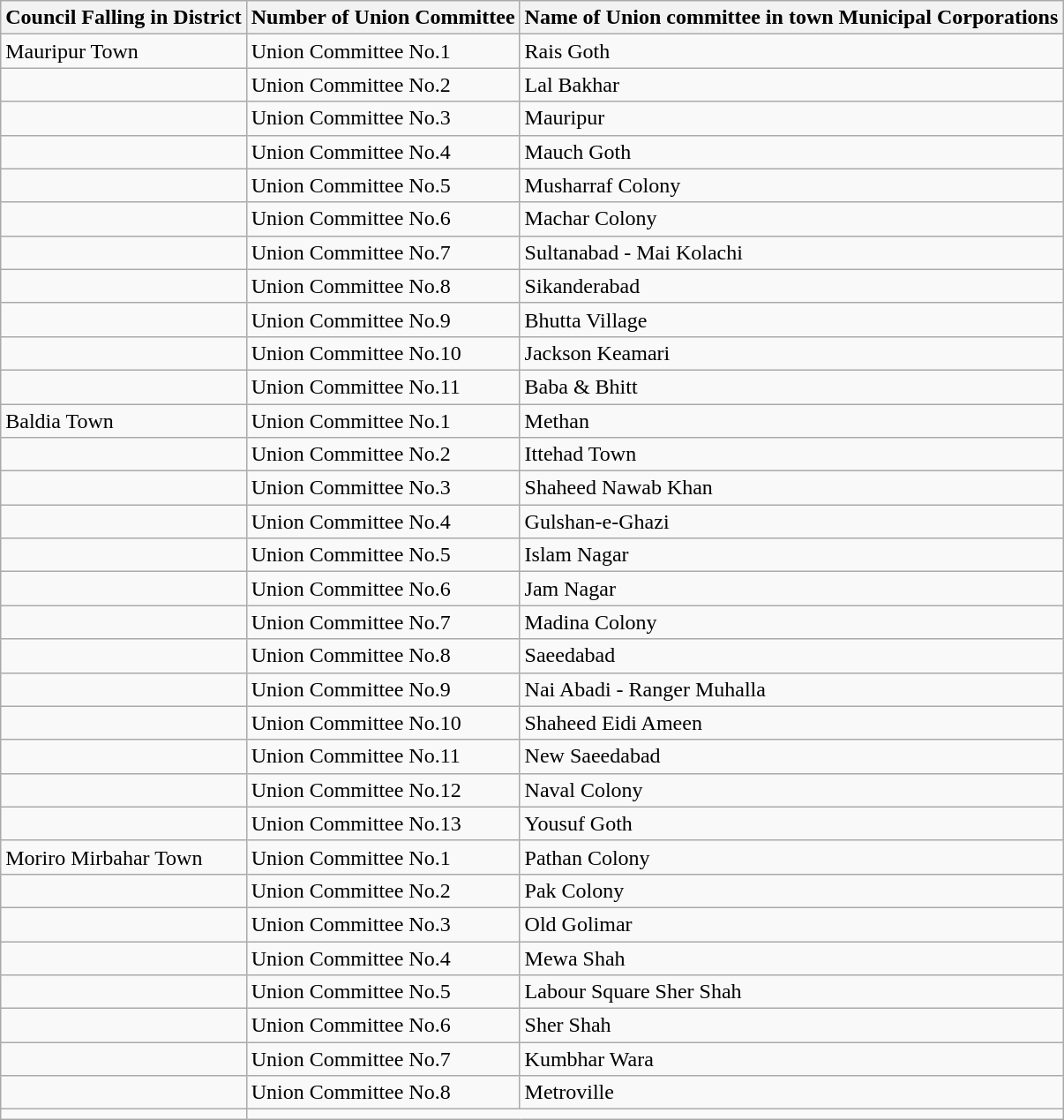<table class="wikitable">
<tr>
<th>Council Falling in District</th>
<th>Number of Union Committee</th>
<th>Name of Union committee in town Municipal Corporations</th>
</tr>
<tr>
<td>Mauripur Town</td>
<td>Union Committee No.1</td>
<td>Rais Goth</td>
</tr>
<tr>
<td></td>
<td>Union Committee No.2</td>
<td>Lal Bakhar</td>
</tr>
<tr>
<td></td>
<td>Union Committee No.3</td>
<td>Mauripur</td>
</tr>
<tr>
<td></td>
<td>Union Committee No.4</td>
<td>Mauch Goth</td>
</tr>
<tr>
<td></td>
<td>Union Committee No.5</td>
<td>Musharraf Colony</td>
</tr>
<tr>
<td></td>
<td>Union Committee No.6</td>
<td>Machar Colony</td>
</tr>
<tr>
<td></td>
<td>Union Committee No.7</td>
<td>Sultanabad - Mai Kolachi</td>
</tr>
<tr>
<td></td>
<td>Union Committee No.8</td>
<td>Sikanderabad</td>
</tr>
<tr>
<td></td>
<td>Union Committee No.9</td>
<td>Bhutta Village</td>
</tr>
<tr>
<td></td>
<td>Union Committee No.10</td>
<td>Jackson Keamari</td>
</tr>
<tr>
<td></td>
<td>Union Committee No.11</td>
<td>Baba & Bhitt</td>
</tr>
<tr>
<td>Baldia Town</td>
<td>Union Committee No.1</td>
<td>Methan</td>
</tr>
<tr>
<td></td>
<td>Union Committee No.2</td>
<td>Ittehad Town</td>
</tr>
<tr>
<td></td>
<td>Union Committee No.3</td>
<td>Shaheed Nawab Khan</td>
</tr>
<tr>
<td></td>
<td>Union Committee No.4</td>
<td>Gulshan-e-Ghazi</td>
</tr>
<tr>
<td></td>
<td>Union Committee No.5</td>
<td>Islam Nagar</td>
</tr>
<tr>
<td></td>
<td>Union Committee No.6</td>
<td>Jam Nagar</td>
</tr>
<tr>
<td></td>
<td>Union Committee No.7</td>
<td>Madina Colony</td>
</tr>
<tr>
<td></td>
<td>Union Committee No.8</td>
<td>Saeedabad</td>
</tr>
<tr>
<td></td>
<td>Union Committee No.9</td>
<td>Nai Abadi - Ranger Muhalla</td>
</tr>
<tr>
<td></td>
<td>Union Committee No.10</td>
<td>Shaheed Eidi Ameen</td>
</tr>
<tr>
<td></td>
<td>Union Committee No.11</td>
<td>New Saeedabad</td>
</tr>
<tr>
<td></td>
<td>Union Committee No.12</td>
<td>Naval Colony</td>
</tr>
<tr>
<td></td>
<td>Union Committee No.13</td>
<td>Yousuf Goth</td>
</tr>
<tr>
<td>Moriro Mirbahar Town</td>
<td>Union Committee No.1</td>
<td>Pathan Colony</td>
</tr>
<tr>
<td></td>
<td>Union Committee No.2</td>
<td>Pak Colony</td>
</tr>
<tr>
<td></td>
<td>Union Committee No.3</td>
<td>Old Golimar</td>
</tr>
<tr>
<td></td>
<td>Union Committee No.4</td>
<td>Mewa Shah</td>
</tr>
<tr>
<td></td>
<td>Union Committee No.5</td>
<td>Labour Square Sher Shah</td>
</tr>
<tr>
<td></td>
<td>Union Committee No.6</td>
<td>Sher Shah</td>
</tr>
<tr>
<td></td>
<td>Union Committee No.7</td>
<td>Kumbhar Wara</td>
</tr>
<tr>
<td></td>
<td>Union Committee No.8</td>
<td>Metroville</td>
</tr>
<tr>
<td></td>
</tr>
</table>
